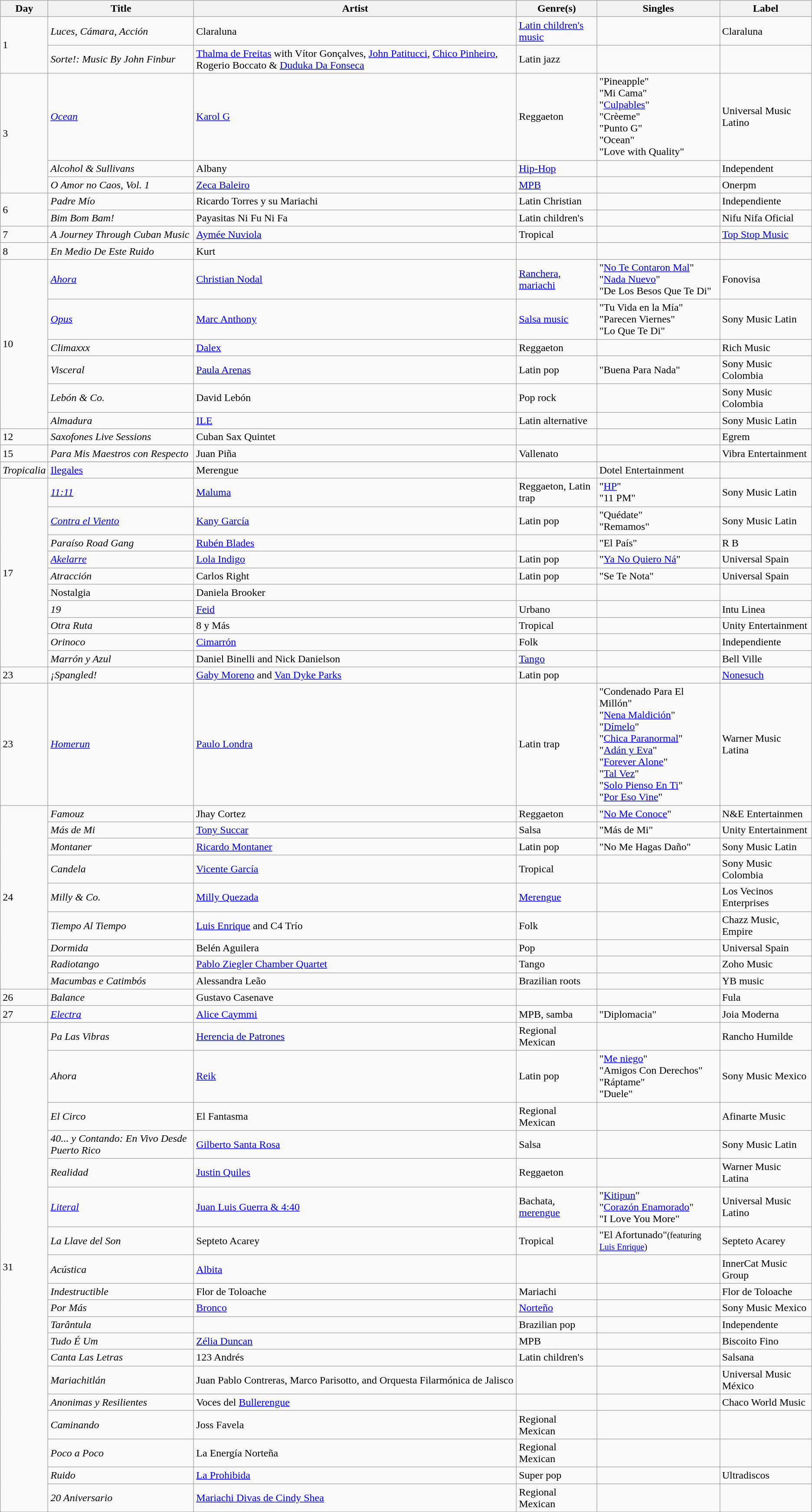<table class="wikitable sortable" style="text-align: left;">
<tr>
<th>Day</th>
<th>Title</th>
<th>Artist</th>
<th>Genre(s)</th>
<th>Singles</th>
<th>Label</th>
</tr>
<tr>
<td rowspan="2">1</td>
<td><em>Luces, Cámara, Acción</em></td>
<td>Claraluna</td>
<td><a href='#'>Latin children's music</a></td>
<td></td>
<td>Claraluna</td>
</tr>
<tr>
<td><em>Sorte!: Music By John Finbur</em></td>
<td><a href='#'>Thalma de Freitas</a> with Vítor Gonçalves, <a href='#'>John Patitucci</a>, <a href='#'>Chico Pinheiro</a>, Rogerio Boccato & <a href='#'>Duduka Da Fonseca</a></td>
<td>Latin jazz</td>
<td></td>
<td></td>
</tr>
<tr>
<td rowspan="3">3</td>
<td><em><a href='#'>Ocean</a></em></td>
<td><a href='#'>Karol G</a></td>
<td>Reggaeton</td>
<td>"Pineapple"<br>"Mi Cama"<br>"<a href='#'>Culpables</a>"<br>"Crèeme"<br>"Punto G"<br>"Ocean"<br>"Love with Quality"</td>
<td>Universal Music Latino</td>
</tr>
<tr>
<td><em>Alcohol & Sullivans</em></td>
<td>Albany</td>
<td><a href='#'>Hip-Hop</a></td>
<td></td>
<td>Independent</td>
</tr>
<tr>
<td><em>O Amor no Caos, Vol. 1</em></td>
<td><a href='#'>Zeca Baleiro</a></td>
<td><a href='#'>MPB</a></td>
<td></td>
<td>Onerpm</td>
</tr>
<tr>
<td rowspan="2">6</td>
<td><em>Padre Mío</em></td>
<td>Ricardo Torres y su Mariachi</td>
<td>Latin Christian</td>
<td></td>
<td>Independiente</td>
</tr>
<tr>
<td><em>Bim Bom Bam!</em></td>
<td>Payasitas Ni Fu Ni Fa</td>
<td>Latin children's</td>
<td></td>
<td>Nifu Nifa Oficial</td>
</tr>
<tr>
<td>7</td>
<td><em>A Journey Through Cuban Music</em></td>
<td><a href='#'>Aymée Nuviola</a></td>
<td>Tropical</td>
<td></td>
<td><a href='#'>Top Stop Music</a></td>
</tr>
<tr>
<td>8</td>
<td><em>En Medio De Este Ruido</em></td>
<td>Kurt</td>
<td></td>
<td></td>
<td></td>
</tr>
<tr>
<td rowspan="6">10</td>
<td><em><a href='#'>Ahora</a></em></td>
<td><a href='#'>Christian Nodal</a></td>
<td><a href='#'>Ranchera</a>, <a href='#'>mariachi</a></td>
<td>"<a href='#'>No Te Contaron Mal</a>"<br>"<a href='#'>Nada Nuevo</a>"<br>"De Los Besos Que Te Di"</td>
<td>Fonovisa</td>
</tr>
<tr>
<td><em><a href='#'>Opus</a></em></td>
<td><a href='#'>Marc Anthony</a></td>
<td><a href='#'>Salsa music</a></td>
<td>"Tu Vida en la Mía"<br>"Parecen Viernes"<br>"Lo Que Te Di"</td>
<td>Sony Music Latin</td>
</tr>
<tr>
<td><em>Climaxxx</em></td>
<td><a href='#'>Dalex</a></td>
<td>Reggaeton</td>
<td></td>
<td>Rich Music</td>
</tr>
<tr>
<td><em>Visceral</em></td>
<td><a href='#'>Paula Arenas</a></td>
<td>Latin pop</td>
<td>"Buena Para Nada"</td>
<td>Sony Music Colombia</td>
</tr>
<tr>
<td><em>Lebón & Co.</em></td>
<td>David Lebón</td>
<td>Pop rock</td>
<td></td>
<td>Sony Music Colombia</td>
</tr>
<tr>
<td><em>Almadura</em></td>
<td><a href='#'>ILE</a></td>
<td>Latin alternative</td>
<td></td>
<td>Sony Music Latin</td>
</tr>
<tr>
<td>12</td>
<td><em>Saxofones Live Sessions</em></td>
<td>Cuban Sax Quintet</td>
<td></td>
<td></td>
<td>Egrem</td>
</tr>
<tr>
<td rowspan="2">15</td>
<td><em>Para Mis Maestros con Respecto</em></td>
<td>Juan Piña</td>
<td>Vallenato</td>
<td></td>
<td>Vibra Entertainment</td>
</tr>
<tr>
</tr>
<tr>
<td><em>Tropicalia</em></td>
<td><a href='#'>Ilegales</a></td>
<td>Merengue</td>
<td></td>
<td>Dotel Entertainment</td>
</tr>
<tr>
<td rowspan="10">17</td>
<td><em><a href='#'>11:11</a></em></td>
<td><a href='#'>Maluma</a></td>
<td>Reggaeton, Latin trap</td>
<td>"<a href='#'>HP</a>"<br>"11 PM"</td>
<td>Sony Music Latin</td>
</tr>
<tr>
<td><em><a href='#'>Contra el Viento</a></em></td>
<td><a href='#'>Kany García</a></td>
<td>Latin pop</td>
<td>"Quédate"<br>"Remamos"</td>
<td>Sony Music Latin</td>
</tr>
<tr>
<td><em>Paraíso Road Gang</em></td>
<td><a href='#'>Rubén Blades</a></td>
<td></td>
<td>"El País"</td>
<td>R B</td>
</tr>
<tr>
<td><em><a href='#'>Akelarre</a></em></td>
<td><a href='#'>Lola Indigo</a></td>
<td>Latin pop</td>
<td>"<a href='#'>Ya No Quiero Ná</a>"</td>
<td>Universal Spain</td>
</tr>
<tr>
<td><em>Atracción</em></td>
<td>Carlos Right</td>
<td>Latin pop</td>
<td>"Se Te Nota"</td>
<td>Universal Spain</td>
</tr>
<tr>
<td>Nostalgia</td>
<td>Daniela Brooker</td>
<td></td>
<td></td>
<td></td>
</tr>
<tr>
<td><em>19</em></td>
<td><a href='#'>Feid</a></td>
<td>Urbano</td>
<td></td>
<td>Intu Linea</td>
</tr>
<tr>
<td><em>Otra Ruta</em></td>
<td>8 y Más</td>
<td>Tropical</td>
<td></td>
<td>Unity Entertainment</td>
</tr>
<tr>
<td><em>Orinoco</em></td>
<td><a href='#'>Cimarrón</a></td>
<td>Folk</td>
<td></td>
<td>Independiente</td>
</tr>
<tr>
<td><em>Marrón y Azul</em></td>
<td>Daniel Binelli and Nick Danielson</td>
<td><a href='#'>Tango</a></td>
<td></td>
<td>Bell Ville</td>
</tr>
<tr>
<td>23</td>
<td><em>¡Spangled!</em></td>
<td><a href='#'>Gaby Moreno</a> and <a href='#'>Van Dyke Parks</a></td>
<td>Latin pop</td>
<td></td>
<td><a href='#'>Nonesuch</a></td>
</tr>
<tr>
<td>23</td>
<td><em><a href='#'>Homerun</a></em></td>
<td><a href='#'>Paulo Londra</a></td>
<td>Latin trap</td>
<td>"Condenado Para El Millón"<br>"<a href='#'>Nena Maldición</a>"<br>"<a href='#'>Dímelo</a>"<br>"<a href='#'>Chica Paranormal</a>"<br>"<a href='#'>Adán y Eva</a>"<br>"<a href='#'>Forever Alone</a>"<br>"<a href='#'>Tal Vez</a>"<br>"<a href='#'>Solo Pienso En Ti</a>"<br>"<a href='#'>Por Eso Vine</a>"</td>
<td>Warner Music Latina</td>
</tr>
<tr>
<td rowspan="9">24</td>
<td><em>Famouz</em></td>
<td>Jhay Cortez</td>
<td>Reggaeton</td>
<td>"<a href='#'>No Me Conoce</a>"</td>
<td>N&E Entertainmen</td>
</tr>
<tr>
<td><em>Más de Mi</em></td>
<td><a href='#'>Tony Succar</a></td>
<td>Salsa</td>
<td>"Más de Mi"</td>
<td>Unity Entertainment</td>
</tr>
<tr>
<td><em>Montaner</em></td>
<td><a href='#'>Ricardo Montaner</a></td>
<td>Latin pop</td>
<td>"No Me Hagas Daño"</td>
<td>Sony Music Latin</td>
</tr>
<tr>
<td><em>Candela</em></td>
<td><a href='#'>Vicente García</a></td>
<td>Tropical</td>
<td></td>
<td>Sony Music Colombia</td>
</tr>
<tr>
<td><em>Milly & Co.</em></td>
<td><a href='#'>Milly Quezada</a></td>
<td><a href='#'>Merengue</a></td>
<td></td>
<td>Los Vecinos Enterprises</td>
</tr>
<tr>
<td><em>Tiempo Al Tiempo</em></td>
<td><a href='#'>Luis Enrique</a> and C4 Trío</td>
<td>Folk</td>
<td></td>
<td>Chazz Music, Empire</td>
</tr>
<tr>
<td><em>Dormida</em></td>
<td>Belén Aguilera</td>
<td>Pop</td>
<td></td>
<td>Universal Spain</td>
</tr>
<tr>
<td><em>Radiotango</em></td>
<td><a href='#'>Pablo Ziegler Chamber Quartet</a></td>
<td>Tango</td>
<td></td>
<td>Zoho Music</td>
</tr>
<tr>
<td><em>Macumbas e Catimbós</em></td>
<td>Alessandra Leão</td>
<td>Brazilian roots</td>
<td></td>
<td>YB music</td>
</tr>
<tr>
<td>26</td>
<td><em>Balance</em></td>
<td>Gustavo Casenave</td>
<td></td>
<td></td>
<td>Fula</td>
</tr>
<tr>
<td>27</td>
<td><em><a href='#'>Electra</a></em></td>
<td><a href='#'>Alice Caymmi</a></td>
<td>MPB, samba</td>
<td>"Diplomacia"</td>
<td>Joia Moderna</td>
</tr>
<tr>
<td rowspan="19">31</td>
<td><em>Pa Las Vibras</em></td>
<td><a href='#'>Herencia de Patrones</a></td>
<td>Regional Mexican</td>
<td></td>
<td>Rancho Humilde</td>
</tr>
<tr>
<td><em>Ahora</em></td>
<td><a href='#'>Reik</a></td>
<td>Latin pop</td>
<td>"<a href='#'>Me niego</a>"<br>"Amigos Con Derechos"<br>"Ráptame"<br>"Duele"</td>
<td>Sony Music Mexico</td>
</tr>
<tr>
<td><em>El Circo</em></td>
<td>El Fantasma</td>
<td>Regional Mexican</td>
<td></td>
<td>Afinarte Music</td>
</tr>
<tr>
<td><em>40... y Contando: En Vivo Desde Puerto Rico</em></td>
<td><a href='#'>Gilberto Santa Rosa</a></td>
<td>Salsa</td>
<td></td>
<td>Sony Music Latin</td>
</tr>
<tr>
<td><em>Realidad</em></td>
<td><a href='#'>Justin Quiles</a></td>
<td>Reggaeton</td>
<td></td>
<td>Warner Music Latina</td>
</tr>
<tr>
<td><em><a href='#'>Literal</a></em></td>
<td><a href='#'>Juan Luis Guerra & 4:40</a></td>
<td>Bachata, <a href='#'>merengue</a></td>
<td>"<a href='#'>Kitipun</a>"<br>"<a href='#'>Corazón Enamorado</a>"<br>"I Love You More"</td>
<td>Universal Music Latino</td>
</tr>
<tr>
<td><em>La Llave del Son</em></td>
<td>Septeto Acarey</td>
<td>Tropical</td>
<td>"El Afortunado"<small>(featuring <a href='#'>Luis Enrique</a>)</small></td>
<td>Septeto Acarey</td>
</tr>
<tr>
<td><em>Acústica</em></td>
<td><a href='#'>Albita</a></td>
<td></td>
<td></td>
<td>InnerCat Music Group</td>
</tr>
<tr>
<td><em>Indestructible</em></td>
<td>Flor de Toloache</td>
<td>Mariachi</td>
<td></td>
<td>Flor de Toloache</td>
</tr>
<tr>
<td><em>Por Más</em></td>
<td><a href='#'>Bronco</a></td>
<td><a href='#'>Norteño</a></td>
<td></td>
<td>Sony Music Mexico</td>
</tr>
<tr>
<td><em>Tarântula</em></td>
<td></td>
<td>Brazilian pop</td>
<td></td>
<td>Independente</td>
</tr>
<tr>
<td><em>Tudo É Um</em></td>
<td><a href='#'>Zélia Duncan</a></td>
<td>MPB</td>
<td></td>
<td>Biscoito Fino</td>
</tr>
<tr>
<td><em>Canta Las Letras</em></td>
<td>123 Andrés</td>
<td>Latin children's</td>
<td></td>
<td>Salsana</td>
</tr>
<tr>
<td><em>Mariachitlán</em></td>
<td>Juan Pablo Contreras, Marco Parisotto, and Orquesta Filarmónica de Jalisco</td>
<td></td>
<td></td>
<td>Universal Music México</td>
</tr>
<tr>
<td><em>Anonimas y Resilientes</em></td>
<td>Voces del <a href='#'>Bullerengue</a></td>
<td></td>
<td></td>
<td>Chaco World Music</td>
</tr>
<tr>
<td><em>Caminando</em></td>
<td>Joss Favela</td>
<td>Regional Mexican</td>
<td></td>
<td></td>
</tr>
<tr>
<td><em>Poco a Poco</em></td>
<td>La Energía Norteña</td>
<td>Regional Mexican</td>
<td></td>
<td></td>
</tr>
<tr>
<td><em>Ruido</em></td>
<td><a href='#'>La Prohibida</a></td>
<td>Super pop</td>
<td></td>
<td>Ultradiscos</td>
</tr>
<tr>
<td><em>20 Aniversario</em></td>
<td><a href='#'>Mariachi Divas de Cindy Shea</a></td>
<td>Regional Mexican</td>
<td></td>
<td></td>
</tr>
<tr>
</tr>
</table>
